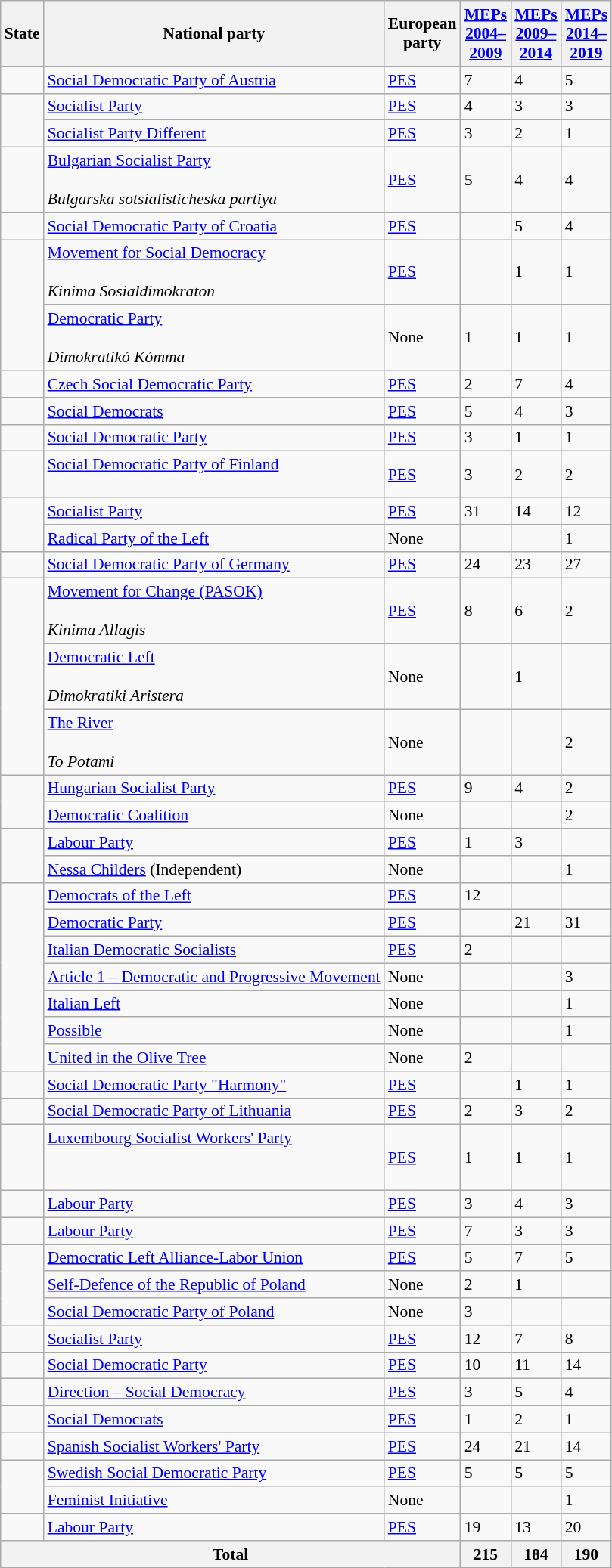<table class="wikitable sortable mw-collapsible mw-collapsed" style="font-size:90%">
<tr>
<th>State</th>
<th>National party</th>
<th>European<br>party</th>
<th><a href='#'>MEPs<br>2004–<br>2009</a></th>
<th><a href='#'>MEPs<br>2009–<br>2014</a></th>
<th><a href='#'>MEPs<br>2014–<br>2019</a></th>
</tr>
<tr>
<td></td>
<td><a href='#'>Social Democratic Party of Austria</a><br></td>
<td><a href='#'>PES</a></td>
<td>7</td>
<td>4</td>
<td>5</td>
</tr>
<tr>
<td rowspan="2"></td>
<td><a href='#'>Socialist Party</a><br></td>
<td><a href='#'>PES</a></td>
<td>4</td>
<td>3</td>
<td>3</td>
</tr>
<tr>
<td><a href='#'>Socialist Party Different</a><br></td>
<td><a href='#'>PES</a></td>
<td>3</td>
<td>2</td>
<td>1</td>
</tr>
<tr>
<td></td>
<td><a href='#'>Bulgarian Socialist Party</a><br><br><em>Bulgarska sotsialisticheska partiya</em></td>
<td><a href='#'>PES</a></td>
<td>5</td>
<td>4</td>
<td>4</td>
</tr>
<tr>
<td></td>
<td><a href='#'>Social Democratic Party of Croatia</a><br></td>
<td><a href='#'>PES</a></td>
<td></td>
<td>5</td>
<td>4</td>
</tr>
<tr>
<td rowspan="2"></td>
<td><a href='#'>Movement for Social Democracy</a><br><br><em>Kinima Sosialdimokraton</em></td>
<td><a href='#'>PES</a></td>
<td></td>
<td>1</td>
<td>1</td>
</tr>
<tr>
<td><a href='#'>Democratic Party</a><br><br><em>Dimokratikó Kómma</em></td>
<td>None</td>
<td>1</td>
<td>1</td>
<td>1</td>
</tr>
<tr>
<td></td>
<td><a href='#'>Czech Social Democratic Party</a><br></td>
<td><a href='#'>PES</a></td>
<td>2</td>
<td>7</td>
<td>4</td>
</tr>
<tr>
<td></td>
<td><a href='#'>Social Democrats</a><br></td>
<td><a href='#'>PES</a></td>
<td>5</td>
<td>4</td>
<td>3</td>
</tr>
<tr>
<td></td>
<td><a href='#'>Social Democratic Party</a><br></td>
<td><a href='#'>PES</a></td>
<td>3</td>
<td>1</td>
<td>1</td>
</tr>
<tr>
<td></td>
<td><a href='#'>Social Democratic Party of Finland</a><br><br></td>
<td><a href='#'>PES</a></td>
<td>3</td>
<td>2</td>
<td>2</td>
</tr>
<tr>
<td rowspan="2"></td>
<td><a href='#'>Socialist Party</a><br></td>
<td><a href='#'>PES</a></td>
<td>31</td>
<td>14</td>
<td>12</td>
</tr>
<tr>
<td><a href='#'>Radical Party of the Left</a><br></td>
<td>None</td>
<td></td>
<td></td>
<td>1</td>
</tr>
<tr>
<td></td>
<td><a href='#'>Social Democratic Party of Germany</a><br></td>
<td><a href='#'>PES</a></td>
<td>24</td>
<td>23</td>
<td>27</td>
</tr>
<tr>
<td rowspan="3"></td>
<td><a href='#'>Movement for Change (PASOK)</a><br><br><em>Kinima Allagis</em></td>
<td><a href='#'>PES</a></td>
<td>8</td>
<td>6</td>
<td>2</td>
</tr>
<tr>
<td><a href='#'>Democratic Left</a><br><br><em>Dimokratiki Aristera</em></td>
<td>None</td>
<td></td>
<td>1</td>
<td></td>
</tr>
<tr>
<td><a href='#'>The River</a><br><br><em>To Potami</em></td>
<td>None</td>
<td></td>
<td></td>
<td>2</td>
</tr>
<tr>
<td rowspan="2"></td>
<td><a href='#'>Hungarian Socialist Party</a><br></td>
<td><a href='#'>PES</a></td>
<td>9</td>
<td>4</td>
<td>2</td>
</tr>
<tr>
<td><a href='#'>Democratic Coalition</a><br></td>
<td>None</td>
<td></td>
<td></td>
<td>2</td>
</tr>
<tr>
<td rowspan="2"></td>
<td><a href='#'>Labour Party</a><br></td>
<td><a href='#'>PES</a></td>
<td>1</td>
<td>3</td>
<td></td>
</tr>
<tr>
<td><a href='#'>Nessa Childers</a> (Independent)</td>
<td>None</td>
<td></td>
<td></td>
<td>1</td>
</tr>
<tr>
<td rowspan="7"></td>
<td><a href='#'>Democrats of the Left</a><br></td>
<td><a href='#'>PES</a></td>
<td>12</td>
<td></td>
<td></td>
</tr>
<tr>
<td><a href='#'>Democratic Party</a><br></td>
<td><a href='#'>PES</a></td>
<td></td>
<td>21</td>
<td>31</td>
</tr>
<tr>
<td><a href='#'>Italian Democratic Socialists</a><br></td>
<td><a href='#'>PES</a></td>
<td>2</td>
<td></td>
<td></td>
</tr>
<tr>
<td><a href='#'>Article 1 – Democratic and Progressive Movement</a><br></td>
<td>None</td>
<td></td>
<td></td>
<td>3</td>
</tr>
<tr>
<td><a href='#'>Italian Left</a><br></td>
<td>None</td>
<td></td>
<td></td>
<td>1</td>
</tr>
<tr>
<td><a href='#'>Possible</a><br></td>
<td>None</td>
<td></td>
<td></td>
<td>1</td>
</tr>
<tr>
<td><a href='#'>United in the Olive Tree</a><br></td>
<td>None</td>
<td>2</td>
<td></td>
<td></td>
</tr>
<tr>
<td></td>
<td><a href='#'>Social Democratic Party "Harmony"</a><br></td>
<td><a href='#'>PES</a></td>
<td></td>
<td>1</td>
<td>1</td>
</tr>
<tr>
<td></td>
<td><a href='#'>Social Democratic Party of Lithuania</a><br></td>
<td><a href='#'>PES</a></td>
<td>2</td>
<td>3</td>
<td>2</td>
</tr>
<tr>
<td></td>
<td><a href='#'>Luxembourg Socialist Workers' Party</a><br><br><br></td>
<td><a href='#'>PES</a></td>
<td>1</td>
<td>1</td>
<td>1</td>
</tr>
<tr>
<td></td>
<td><a href='#'>Labour Party</a><br></td>
<td><a href='#'>PES</a></td>
<td>3</td>
<td>4</td>
<td>3</td>
</tr>
<tr>
<td></td>
<td><a href='#'>Labour Party</a><br></td>
<td><a href='#'>PES</a></td>
<td>7</td>
<td>3</td>
<td>3</td>
</tr>
<tr>
<td rowspan="3"></td>
<td><a href='#'>Democratic Left Alliance-Labor Union</a><br></td>
<td><a href='#'>PES</a></td>
<td>5</td>
<td>7</td>
<td>5</td>
</tr>
<tr>
<td><a href='#'>Self-Defence of the Republic of Poland</a><br></td>
<td>None</td>
<td>2</td>
<td>1</td>
<td></td>
</tr>
<tr>
<td><a href='#'>Social Democratic Party of Poland</a><br></td>
<td>None</td>
<td>3</td>
<td></td>
<td></td>
</tr>
<tr>
<td></td>
<td><a href='#'>Socialist Party</a><br></td>
<td><a href='#'>PES</a></td>
<td>12</td>
<td>7</td>
<td>8</td>
</tr>
<tr>
<td></td>
<td><a href='#'>Social Democratic Party</a><br></td>
<td><a href='#'>PES</a></td>
<td>10</td>
<td>11</td>
<td>14</td>
</tr>
<tr>
<td></td>
<td><a href='#'>Direction – Social Democracy</a><br></td>
<td><a href='#'>PES</a></td>
<td>3</td>
<td>5</td>
<td>4</td>
</tr>
<tr>
<td></td>
<td><a href='#'>Social Democrats</a><br></td>
<td><a href='#'>PES</a></td>
<td>1</td>
<td>2</td>
<td>1</td>
</tr>
<tr>
<td></td>
<td><a href='#'>Spanish Socialist Workers' Party</a><br></td>
<td><a href='#'>PES</a></td>
<td>24</td>
<td>21</td>
<td>14</td>
</tr>
<tr>
<td rowspan="2"></td>
<td><a href='#'>Swedish Social Democratic Party</a><br></td>
<td><a href='#'>PES</a></td>
<td>5</td>
<td>5</td>
<td>5</td>
</tr>
<tr>
<td><a href='#'>Feminist Initiative</a><br></td>
<td>None</td>
<td></td>
<td></td>
<td>1</td>
</tr>
<tr>
<td></td>
<td><a href='#'>Labour Party</a></td>
<td><a href='#'>PES</a></td>
<td>19</td>
<td>13</td>
<td>20</td>
</tr>
<tr>
<th colspan="3">Total</th>
<th>215</th>
<th>184</th>
<th>190</th>
</tr>
</table>
